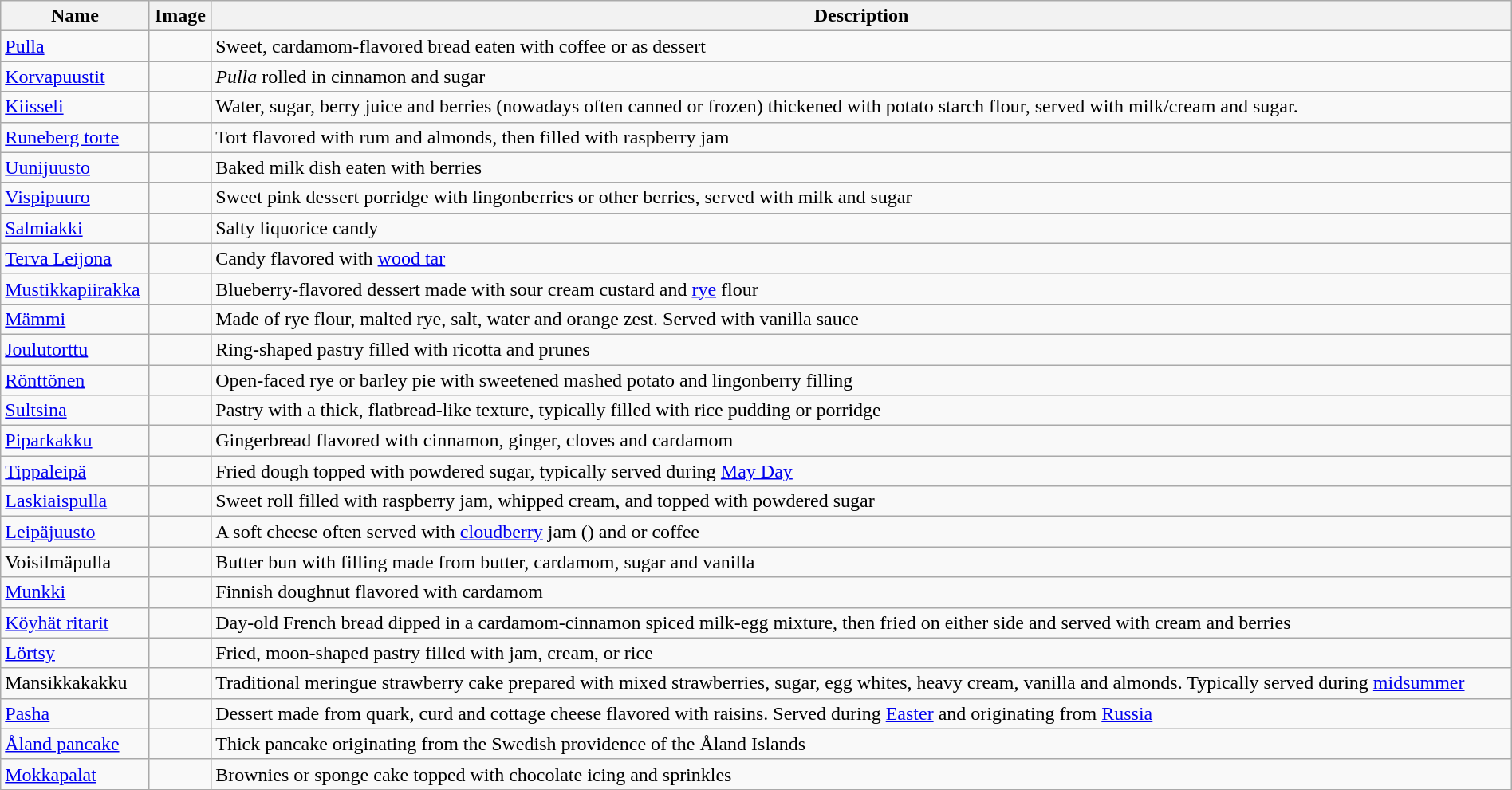<table class="wikitable sortable" width="100%">
<tr>
<th>Name</th>
<th class="unsortable">Image</th>
<th>Description</th>
</tr>
<tr>
<td><a href='#'>Pulla</a></td>
<td></td>
<td>Sweet, cardamom-flavored bread eaten with coffee or as dessert</td>
</tr>
<tr>
<td><a href='#'>Korvapuustit</a></td>
<td></td>
<td><em>Pulla</em> rolled in cinnamon and sugar</td>
</tr>
<tr>
<td><a href='#'>Kiisseli</a></td>
<td></td>
<td>Water, sugar, berry juice and berries (nowadays often canned or frozen) thickened with potato starch flour, served with milk/cream and sugar.</td>
</tr>
<tr>
<td><a href='#'>Runeberg torte</a></td>
<td></td>
<td>Tort flavored with rum and almonds, then filled with raspberry jam</td>
</tr>
<tr>
<td><a href='#'>Uunijuusto</a></td>
<td></td>
<td>Baked milk dish eaten with berries</td>
</tr>
<tr>
<td><a href='#'>Vispipuuro</a></td>
<td></td>
<td>Sweet pink dessert porridge with lingonberries or other berries, served with milk and sugar</td>
</tr>
<tr>
<td><a href='#'>Salmiakki</a></td>
<td></td>
<td>Salty liquorice candy</td>
</tr>
<tr>
<td><a href='#'>Terva Leijona</a></td>
<td></td>
<td>Candy flavored with <a href='#'>wood tar</a></td>
</tr>
<tr>
<td><a href='#'>Mustikkapiirakka</a></td>
<td></td>
<td>Blueberry-flavored dessert made with sour cream custard and <a href='#'>rye</a> flour</td>
</tr>
<tr>
<td><a href='#'>Mämmi</a></td>
<td></td>
<td>Made of rye flour, malted rye, salt, water and orange zest. Served with vanilla sauce</td>
</tr>
<tr>
<td><a href='#'>Joulutorttu</a></td>
<td></td>
<td>Ring-shaped pastry filled with ricotta and prunes</td>
</tr>
<tr>
<td><a href='#'>Rönttönen</a></td>
<td></td>
<td>Open-faced rye or barley pie with sweetened mashed potato and lingonberry filling</td>
</tr>
<tr>
<td><a href='#'>Sultsina</a></td>
<td></td>
<td>Pastry with a thick, flatbread-like texture, typically filled with rice pudding or porridge</td>
</tr>
<tr>
<td><a href='#'>Piparkakku</a></td>
<td></td>
<td>Gingerbread flavored with cinnamon, ginger, cloves and cardamom</td>
</tr>
<tr>
<td><a href='#'>Tippaleipä</a></td>
<td></td>
<td>Fried dough topped with powdered sugar, typically served during <a href='#'>May Day</a></td>
</tr>
<tr>
<td><a href='#'>Laskiaispulla</a></td>
<td></td>
<td>Sweet roll filled with raspberry jam, whipped cream, and topped with powdered sugar</td>
</tr>
<tr>
<td><a href='#'>Leipäjuusto</a></td>
<td></td>
<td>A soft cheese often served with <a href='#'>cloudberry</a> jam () and or coffee</td>
</tr>
<tr>
<td>Voisilmäpulla</td>
<td></td>
<td>Butter bun with filling made from butter, cardamom, sugar and vanilla</td>
</tr>
<tr>
<td><a href='#'>Munkki</a></td>
<td></td>
<td>Finnish doughnut flavored with cardamom</td>
</tr>
<tr>
<td><a href='#'>Köyhät ritarit</a></td>
<td></td>
<td>Day-old French bread dipped in a cardamom-cinnamon spiced milk-egg mixture, then fried on either side and served with cream and berries</td>
</tr>
<tr>
<td><a href='#'>Lörtsy</a></td>
<td></td>
<td>Fried, moon-shaped pastry filled with jam, cream, or rice</td>
</tr>
<tr>
<td>Mansikkakakku</td>
<td></td>
<td>Traditional meringue strawberry cake prepared with mixed strawberries, sugar, egg whites, heavy cream, vanilla and almonds. Typically served during <a href='#'>midsummer</a></td>
</tr>
<tr>
<td><a href='#'>Pasha</a></td>
<td></td>
<td>Dessert made from quark, curd and cottage cheese flavored with raisins. Served during <a href='#'>Easter</a> and originating from <a href='#'>Russia</a></td>
</tr>
<tr>
<td><a href='#'>Åland pancake</a></td>
<td></td>
<td>Thick pancake originating from the Swedish providence of the Åland Islands</td>
</tr>
<tr>
<td><a href='#'>Mokkapalat</a></td>
<td></td>
<td>Brownies or sponge cake topped with chocolate icing and sprinkles</td>
</tr>
<tr>
</tr>
</table>
